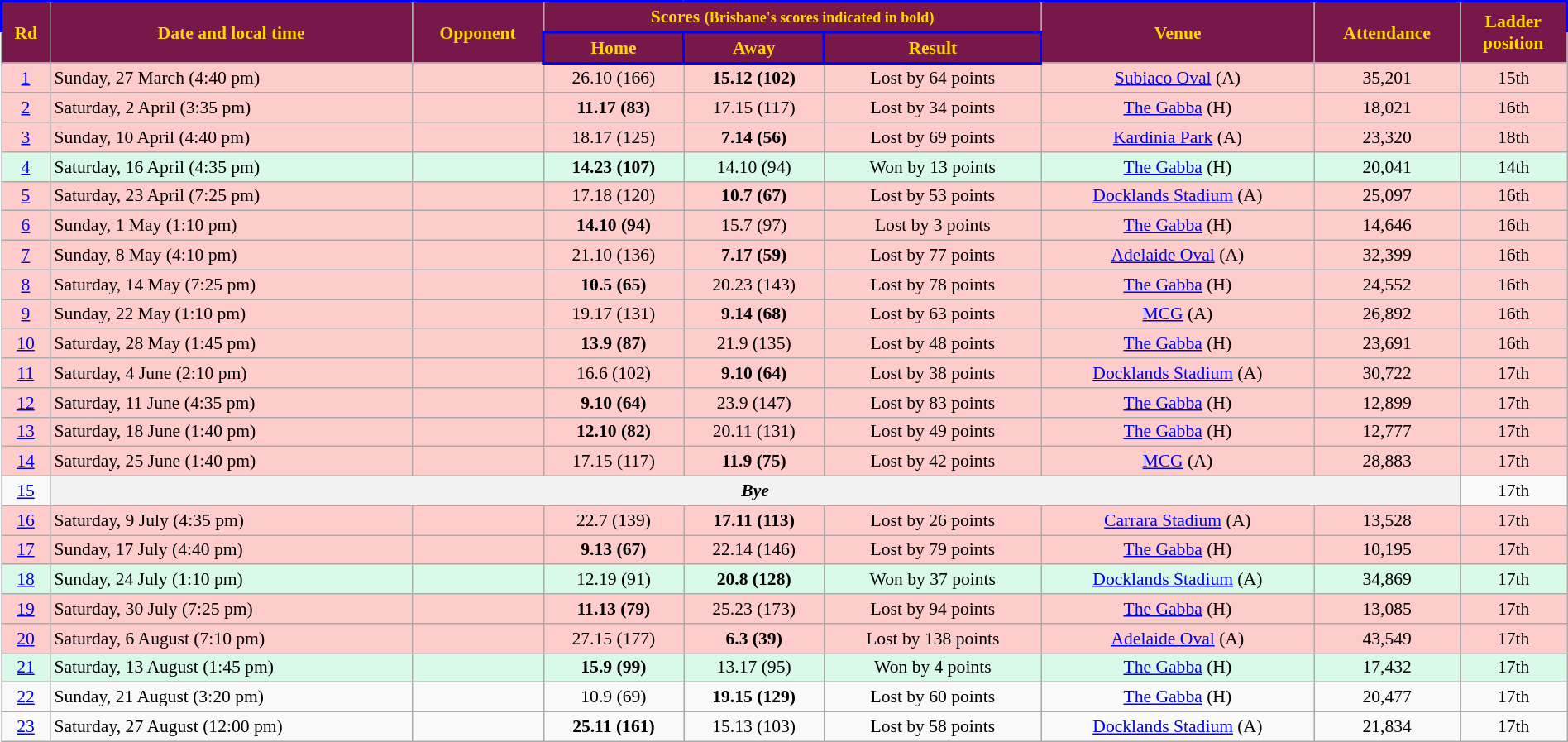<table class="wikitable" style="font-size:90%; text-align:center; width: 100%; margin-left: auto; margin-right: auto;">
<tr style="text-align:center; background:#78184A; color:gold; border: solid blue 2px; font-weight:bold">
<td rowspan=2><strong>Rd</strong></td>
<td rowspan=2><strong>Date and local time</strong></td>
<td rowspan=2><strong>Opponent</strong></td>
<td colspan=3><strong>Scores</strong> <small>(Brisbane's scores indicated in <strong>bold</strong>)</small></td>
<td rowspan=2><strong>Venue</strong></td>
<td rowspan=2><strong>Attendance</strong></td>
<td rowspan=2><strong>Ladder<br>position</strong></td>
</tr>
<tr>
<th style="background:#78184A; color:gold; border: solid blue 2px">Home</th>
<th style="background:#78184A; color:gold; border: solid blue 2px">Away</th>
<th style="background:#78184A; color:gold; border: solid blue 2px">Result</th>
</tr>
<tr style="background:#fcc;">
<td><a href='#'>1</a></td>
<td align=left>Sunday, 27 March (4:40 pm)</td>
<td align=left></td>
<td>26.10 (166)</td>
<td><strong>15.12 (102)</strong></td>
<td>Lost by 64 points</td>
<td><a href='#'>Subiaco Oval</a> (A)</td>
<td>35,201</td>
<td>15th</td>
</tr>
<tr style="background:#fcc;">
<td><a href='#'>2</a></td>
<td align=left>Saturday, 2 April (3:35 pm)</td>
<td align=left></td>
<td><strong>11.17 (83)</strong></td>
<td>17.15 (117)</td>
<td>Lost by 34 points</td>
<td><a href='#'>The Gabba</a> (H)</td>
<td>18,021</td>
<td>16th</td>
</tr>
<tr style="background:#fcc;">
<td><a href='#'>3</a></td>
<td align=left>Sunday, 10 April (4:40 pm)</td>
<td align=left></td>
<td>18.17 (125)</td>
<td><strong>7.14 (56)</strong></td>
<td>Lost by 69 points</td>
<td><a href='#'>Kardinia Park</a> (A)</td>
<td>23,320</td>
<td>18th</td>
</tr>
<tr style="background:#d9f9e9;">
<td><a href='#'>4</a></td>
<td align=left>Saturday, 16 April (4:35 pm)</td>
<td align=left></td>
<td><strong>14.23 (107)</strong></td>
<td>14.10 (94)</td>
<td>Won by 13 points</td>
<td><a href='#'>The Gabba</a> (H)</td>
<td>20,041</td>
<td>14th</td>
</tr>
<tr style="background:#fcc;">
<td><a href='#'>5</a></td>
<td align=left>Saturday, 23 April (7:25 pm)</td>
<td align=left></td>
<td>17.18 (120)</td>
<td><strong>10.7 (67)</strong></td>
<td>Lost by 53 points</td>
<td><a href='#'>Docklands Stadium</a> (A)</td>
<td>25,097</td>
<td>16th</td>
</tr>
<tr style="background:#fcc;">
<td><a href='#'>6</a></td>
<td align=left>Sunday, 1 May (1:10 pm)</td>
<td align=left></td>
<td><strong>14.10 (94)</strong></td>
<td>15.7 (97)</td>
<td>Lost by 3 points</td>
<td><a href='#'>The Gabba</a> (H)</td>
<td>14,646</td>
<td>16th</td>
</tr>
<tr style="background:#fcc;">
<td><a href='#'>7</a></td>
<td align=left>Sunday, 8 May (4:10 pm)</td>
<td align=left></td>
<td>21.10 (136)</td>
<td><strong>7.17 (59)</strong></td>
<td>Lost by 77 points</td>
<td><a href='#'>Adelaide Oval</a> (A)</td>
<td>32,399</td>
<td>16th</td>
</tr>
<tr style="background:#fcc;">
<td><a href='#'>8</a></td>
<td align=left>Saturday, 14 May (7:25 pm)</td>
<td align=left></td>
<td><strong>10.5 (65)</strong></td>
<td>20.23 (143)</td>
<td>Lost by 78 points</td>
<td><a href='#'>The Gabba</a> (H)</td>
<td>24,552</td>
<td>16th</td>
</tr>
<tr style="background:#fcc;">
<td><a href='#'>9</a></td>
<td align=left>Sunday, 22 May (1:10 pm)</td>
<td align=left></td>
<td>19.17 (131)</td>
<td><strong>9.14 (68)</strong></td>
<td>Lost by 63 points</td>
<td><a href='#'>MCG</a> (A)</td>
<td>26,892</td>
<td>16th</td>
</tr>
<tr style="background:#fcc;">
<td><a href='#'>10</a></td>
<td align=left>Saturday, 28 May (1:45 pm)</td>
<td align=left></td>
<td><strong>13.9 (87)</strong></td>
<td>21.9 (135)</td>
<td>Lost by 48 points</td>
<td><a href='#'>The Gabba</a> (H)</td>
<td>23,691</td>
<td>16th</td>
</tr>
<tr style="background:#fcc;">
<td><a href='#'>11</a></td>
<td align=left>Saturday, 4 June (2:10 pm)</td>
<td align=left></td>
<td>16.6 (102)</td>
<td><strong>9.10 (64)</strong></td>
<td>Lost by 38 points</td>
<td><a href='#'>Docklands Stadium</a> (A)</td>
<td>30,722</td>
<td>17th</td>
</tr>
<tr style="background:#fcc;">
<td><a href='#'>12</a></td>
<td align=left>Saturday, 11 June (4:35 pm)</td>
<td align=left></td>
<td><strong>9.10 (64)</strong></td>
<td>23.9 (147)</td>
<td>Lost by 83 points</td>
<td><a href='#'>The Gabba</a> (H)</td>
<td>12,899</td>
<td>17th</td>
</tr>
<tr style="background:#fcc;">
<td><a href='#'>13</a></td>
<td align=left>Saturday, 18 June (1:40 pm)</td>
<td align=left></td>
<td><strong>12.10 (82)</strong></td>
<td>20.11 (131)</td>
<td>Lost by 49 points</td>
<td><a href='#'>The Gabba</a> (H)</td>
<td>12,777</td>
<td>17th</td>
</tr>
<tr style="background:#fcc;">
<td><a href='#'>14</a></td>
<td align=left>Saturday, 25 June (1:40 pm)</td>
<td align=left></td>
<td>17.15 (117)</td>
<td><strong>11.9 (75)</strong></td>
<td>Lost by 42 points</td>
<td><a href='#'>MCG</a> (A)</td>
<td>28,883</td>
<td>17th</td>
</tr>
<tr>
<td><a href='#'>15</a></td>
<th colspan="7"><span><em>Bye</em></span></th>
<td>17th</td>
</tr>
<tr style="background:#fcc;">
<td><a href='#'>16</a></td>
<td align=left>Saturday, 9 July (4:35 pm)</td>
<td align=left></td>
<td>22.7 (139)</td>
<td><strong>17.11 (113)</strong></td>
<td>Lost by 26 points</td>
<td><a href='#'>Carrara Stadium</a> (A)</td>
<td>13,528</td>
<td>17th</td>
</tr>
<tr style="background:#fcc;">
<td><a href='#'>17</a></td>
<td align=left>Sunday, 17 July (4:40 pm)</td>
<td align=left></td>
<td><strong>9.13 (67)</strong></td>
<td>22.14 (146)</td>
<td>Lost by 79 points</td>
<td><a href='#'>The Gabba</a> (H)</td>
<td>10,195</td>
<td>17th</td>
</tr>
<tr style="background:#d9f9e9;">
<td><a href='#'>18</a></td>
<td align=left>Sunday, 24 July (1:10 pm)</td>
<td align=left></td>
<td>12.19 (91)</td>
<td><strong>20.8 (128)</strong></td>
<td>Won by 37 points</td>
<td><a href='#'>Docklands Stadium</a> (A)</td>
<td>34,869</td>
<td>17th</td>
</tr>
<tr style="background:#fcc;">
<td><a href='#'>19</a></td>
<td align=left>Saturday, 30 July (7:25 pm)</td>
<td align=left></td>
<td><strong>11.13 (79)</strong></td>
<td>25.23 (173)</td>
<td>Lost by 94 points</td>
<td><a href='#'>The Gabba</a> (H)</td>
<td>13,085</td>
<td>17th</td>
</tr>
<tr style="background:#fcc;">
<td><a href='#'>20</a></td>
<td align=left>Saturday, 6 August (7:10 pm)</td>
<td align=left></td>
<td>27.15 (177)</td>
<td><strong>6.3 (39)</strong></td>
<td>Lost by 138 points</td>
<td><a href='#'>Adelaide Oval</a> (A)</td>
<td>43,549</td>
<td>17th</td>
</tr>
<tr style="background:#d9f9e9;">
<td><a href='#'>21</a></td>
<td align=left>Saturday, 13 August (1:45 pm)</td>
<td align=left></td>
<td><strong>15.9 (99)</strong></td>
<td>13.17 (95)</td>
<td>Won by 4 points</td>
<td><a href='#'>The Gabba</a> (H)</td>
<td>17,432</td>
<td>17th</td>
</tr>
<tr>
<td><a href='#'>22</a></td>
<td align=left>Sunday, 21 August (3:20 pm)</td>
<td align=left></td>
<td>10.9 (69)</td>
<td><strong>19.15 (129)</strong></td>
<td>Lost by 60 points</td>
<td><a href='#'>The Gabba</a> (H)</td>
<td>20,477</td>
<td>17th</td>
</tr>
<tr>
<td><a href='#'>23</a></td>
<td align=left>Saturday, 27 August (12:00 pm)</td>
<td align=left></td>
<td><strong>25.11 (161)</strong></td>
<td>15.13 (103)</td>
<td>Lost by 58 points</td>
<td><a href='#'>Docklands Stadium</a> (A)</td>
<td>21,834</td>
<td>17th</td>
</tr>
</table>
